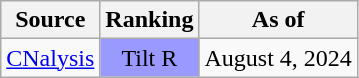<table class="wikitable">
<tr>
<th>Source</th>
<th>Ranking</th>
<th>As of</th>
</tr>
<tr>
<td><a href='#'>CNalysis</a></td>
<td style="background:#9999FF" data-sort-value="4" align="center">Tilt R</td>
<td>August 4, 2024</td>
</tr>
</table>
